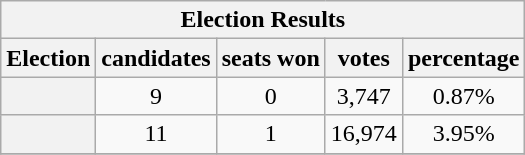<table class=wikitable style=text-align:center>
<tr>
<th colspan=5>Election Results</th>
</tr>
<tr>
<th>Election</th>
<th>candidates</th>
<th>seats won</th>
<th>votes</th>
<th>percentage</th>
</tr>
<tr>
<th></th>
<td>9</td>
<td>0</td>
<td>3,747</td>
<td>0.87%</td>
</tr>
<tr>
<th></th>
<td>11</td>
<td>1</td>
<td>16,974</td>
<td>3.95%</td>
</tr>
<tr>
</tr>
</table>
